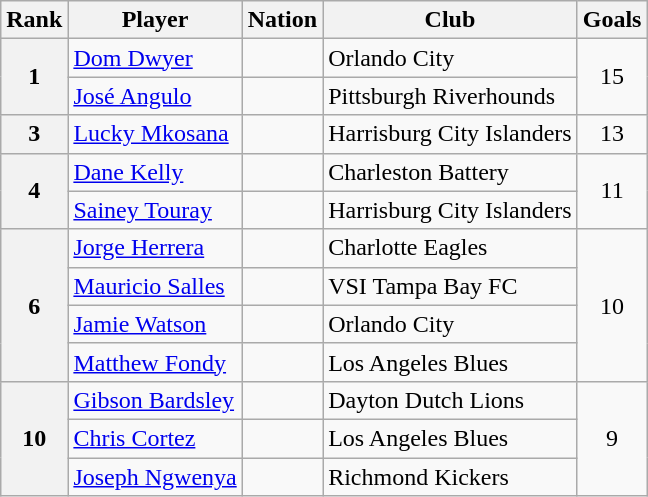<table class="wikitable">
<tr>
<th>Rank</th>
<th>Player</th>
<th>Nation</th>
<th>Club</th>
<th>Goals</th>
</tr>
<tr>
<th rowspan="2">1</th>
<td><a href='#'>Dom Dwyer</a></td>
<td></td>
<td>Orlando City</td>
<td rowspan="2" style="text-align:center;">15</td>
</tr>
<tr>
<td><a href='#'>José Angulo</a></td>
<td></td>
<td>Pittsburgh Riverhounds</td>
</tr>
<tr>
<th>3</th>
<td><a href='#'>Lucky Mkosana</a></td>
<td></td>
<td>Harrisburg City Islanders</td>
<td style="text-align:center;">13</td>
</tr>
<tr>
<th rowspan="2">4</th>
<td><a href='#'>Dane Kelly</a></td>
<td></td>
<td>Charleston Battery</td>
<td rowspan="2" style="text-align:center;">11</td>
</tr>
<tr>
<td><a href='#'>Sainey Touray</a></td>
<td></td>
<td>Harrisburg City Islanders</td>
</tr>
<tr>
<th rowspan="4">6</th>
<td><a href='#'>Jorge Herrera</a></td>
<td></td>
<td>Charlotte Eagles</td>
<td rowspan="4" style="text-align:center;">10</td>
</tr>
<tr>
<td><a href='#'>Mauricio Salles</a></td>
<td></td>
<td>VSI Tampa Bay FC</td>
</tr>
<tr>
<td><a href='#'>Jamie Watson</a></td>
<td></td>
<td>Orlando City</td>
</tr>
<tr>
<td><a href='#'>Matthew Fondy</a></td>
<td></td>
<td>Los Angeles Blues</td>
</tr>
<tr>
<th rowspan="3">10</th>
<td><a href='#'>Gibson Bardsley</a></td>
<td></td>
<td>Dayton Dutch Lions</td>
<td rowspan="3" style="text-align:center;">9</td>
</tr>
<tr>
<td><a href='#'>Chris Cortez</a></td>
<td></td>
<td>Los Angeles Blues</td>
</tr>
<tr>
<td><a href='#'>Joseph Ngwenya</a></td>
<td></td>
<td>Richmond Kickers</td>
</tr>
</table>
